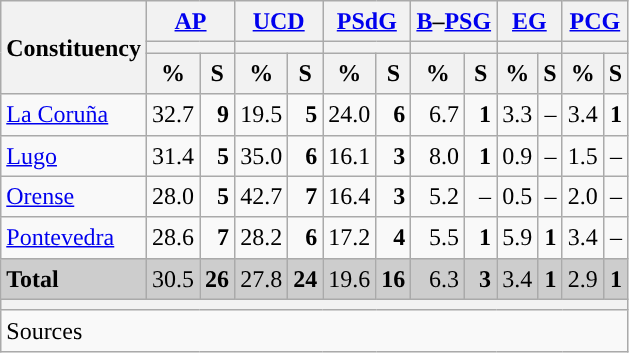<table class="wikitable sortable" style="text-align:right; line-height:20px;">
<tr>
<th rowspan="3">Constituency</th>
<th colspan="2" width="30px" class="unsortable"><a href='#'>AP</a></th>
<th colspan="2" width="30px" class="unsortable"><a href='#'>UCD</a></th>
<th colspan="2" width="30px" class="unsortable"><a href='#'>PSdG</a></th>
<th colspan="2" width="30px" class="unsortable"><a href='#'>B</a>–<a href='#'>PSG</a></th>
<th colspan="2" width="30px" class="unsortable"><a href='#'>EG</a></th>
<th colspan="2" width="30px" class="unsortable"><a href='#'>PCG</a></th>
</tr>
<tr>
<th colspan="2" style="background:"></th>
<th colspan="2" style="background:"></th>
<th colspan="2" style="background:"></th>
<th colspan="2" style="background:"></th>
<th colspan="2" style="background:"></th>
<th colspan="2" style="background:"></th>
</tr>
<tr>
<th data-sort-type="number">%</th>
<th data-sort-type="number">S</th>
<th data-sort-type="number">%</th>
<th data-sort-type="number">S</th>
<th data-sort-type="number">%</th>
<th data-sort-type="number">S</th>
<th data-sort-type="number">%</th>
<th data-sort-type="number">S</th>
<th data-sort-type="number">%</th>
<th data-sort-type="number">S</th>
<th data-sort-type="number">%</th>
<th data-sort-type="number">S</th>
</tr>
<tr>
<td align="left"><a href='#'>La Coruña</a></td>
<td style="background:">32.7</td>
<td><strong>9</strong></td>
<td>19.5</td>
<td><strong>5</strong></td>
<td>24.0</td>
<td><strong>6</strong></td>
<td>6.7</td>
<td><strong>1</strong></td>
<td>3.3</td>
<td>–</td>
<td>3.4</td>
<td><strong>1</strong></td>
</tr>
<tr>
<td align="left"><a href='#'>Lugo</a></td>
<td>31.4</td>
<td><strong>5</strong></td>
<td style="background:">35.0</td>
<td><strong>6</strong></td>
<td>16.1</td>
<td><strong>3</strong></td>
<td>8.0</td>
<td><strong>1</strong></td>
<td>0.9</td>
<td>–</td>
<td>1.5</td>
<td>–</td>
</tr>
<tr>
<td align="left"><a href='#'>Orense</a></td>
<td>28.0</td>
<td><strong>5</strong></td>
<td style="background:">42.7</td>
<td><strong>7</strong></td>
<td>16.4</td>
<td><strong>3</strong></td>
<td>5.2</td>
<td>–</td>
<td>0.5</td>
<td>–</td>
<td>2.0</td>
<td>–</td>
</tr>
<tr>
<td align="left"><a href='#'>Pontevedra</a></td>
<td style="background:">28.6</td>
<td><strong>7</strong></td>
<td>28.2</td>
<td><strong>6</strong></td>
<td>17.2</td>
<td><strong>4</strong></td>
<td>5.5</td>
<td><strong>1</strong></td>
<td>5.9</td>
<td><strong>1</strong></td>
<td>3.4</td>
<td>–</td>
</tr>
<tr style="background:#CDCDCD;">
<td align="left"><strong>Total</strong></td>
<td style="background:">30.5</td>
<td><strong>26</strong></td>
<td>27.8</td>
<td><strong>24</strong></td>
<td>19.6</td>
<td><strong>16</strong></td>
<td>6.3</td>
<td><strong>3</strong></td>
<td>3.4</td>
<td><strong>1</strong></td>
<td>2.9</td>
<td><strong>1</strong></td>
</tr>
<tr>
<th colspan="13"></th>
</tr>
<tr>
<th style="text-align:left; font-weight:normal; background:#F9F9F9" colspan="13">Sources</th>
</tr>
</table>
